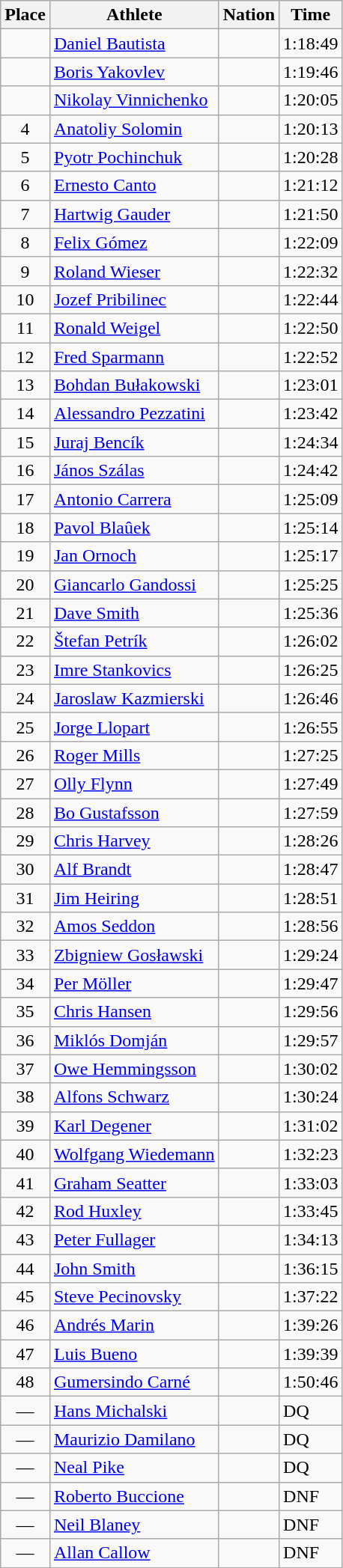<table class=wikitable>
<tr>
<th>Place</th>
<th>Athlete</th>
<th>Nation</th>
<th>Time</th>
</tr>
<tr>
<td align=center></td>
<td><a href='#'>Daniel Bautista</a></td>
<td></td>
<td>1:18:49</td>
</tr>
<tr>
<td align=center></td>
<td><a href='#'>Boris Yakovlev</a></td>
<td></td>
<td>1:19:46</td>
</tr>
<tr>
<td align=center></td>
<td><a href='#'>Nikolay Vinnichenko</a></td>
<td></td>
<td>1:20:05</td>
</tr>
<tr>
<td align=center>4</td>
<td><a href='#'>Anatoliy Solomin</a></td>
<td></td>
<td>1:20:13</td>
</tr>
<tr>
<td align=center>5</td>
<td><a href='#'>Pyotr Pochinchuk</a></td>
<td></td>
<td>1:20:28</td>
</tr>
<tr>
<td align=center>6</td>
<td><a href='#'>Ernesto Canto</a></td>
<td></td>
<td>1:21:12</td>
</tr>
<tr>
<td align=center>7</td>
<td><a href='#'>Hartwig Gauder</a></td>
<td></td>
<td>1:21:50</td>
</tr>
<tr>
<td align=center>8</td>
<td><a href='#'>Felix Gómez</a></td>
<td></td>
<td>1:22:09</td>
</tr>
<tr>
<td align=center>9</td>
<td><a href='#'>Roland Wieser</a></td>
<td></td>
<td>1:22:32</td>
</tr>
<tr>
<td align=center>10</td>
<td><a href='#'>Jozef Pribilinec</a></td>
<td></td>
<td>1:22:44</td>
</tr>
<tr>
<td align=center>11</td>
<td><a href='#'>Ronald Weigel</a></td>
<td></td>
<td>1:22:50</td>
</tr>
<tr>
<td align=center>12</td>
<td><a href='#'>Fred Sparmann</a></td>
<td></td>
<td>1:22:52</td>
</tr>
<tr>
<td align=center>13</td>
<td><a href='#'>Bohdan Bułakowski</a></td>
<td></td>
<td>1:23:01</td>
</tr>
<tr>
<td align=center>14</td>
<td><a href='#'>Alessandro Pezzatini</a></td>
<td></td>
<td>1:23:42</td>
</tr>
<tr>
<td align=center>15</td>
<td><a href='#'>Juraj Bencík</a></td>
<td></td>
<td>1:24:34</td>
</tr>
<tr>
<td align=center>16</td>
<td><a href='#'>János Szálas</a></td>
<td></td>
<td>1:24:42</td>
</tr>
<tr>
<td align=center>17</td>
<td><a href='#'>Antonio Carrera</a></td>
<td></td>
<td>1:25:09</td>
</tr>
<tr>
<td align=center>18</td>
<td><a href='#'>Pavol Blaûek</a></td>
<td></td>
<td>1:25:14</td>
</tr>
<tr>
<td align=center>19</td>
<td><a href='#'>Jan Ornoch</a></td>
<td></td>
<td>1:25:17</td>
</tr>
<tr>
<td align=center>20</td>
<td><a href='#'>Giancarlo Gandossi</a></td>
<td></td>
<td>1:25:25</td>
</tr>
<tr>
<td align=center>21</td>
<td><a href='#'>Dave Smith</a></td>
<td></td>
<td>1:25:36</td>
</tr>
<tr>
<td align=center>22</td>
<td><a href='#'>Štefan Petrík</a></td>
<td></td>
<td>1:26:02</td>
</tr>
<tr>
<td align=center>23</td>
<td><a href='#'>Imre Stankovics</a></td>
<td></td>
<td>1:26:25</td>
</tr>
<tr>
<td align=center>24</td>
<td><a href='#'>Jaroslaw Kazmierski</a></td>
<td></td>
<td>1:26:46</td>
</tr>
<tr>
<td align=center>25</td>
<td><a href='#'>Jorge Llopart</a></td>
<td></td>
<td>1:26:55</td>
</tr>
<tr>
<td align=center>26</td>
<td><a href='#'>Roger Mills</a></td>
<td></td>
<td>1:27:25</td>
</tr>
<tr>
<td align=center>27</td>
<td><a href='#'>Olly Flynn</a></td>
<td></td>
<td>1:27:49</td>
</tr>
<tr>
<td align=center>28</td>
<td><a href='#'>Bo Gustafsson</a></td>
<td></td>
<td>1:27:59</td>
</tr>
<tr>
<td align=center>29</td>
<td><a href='#'>Chris Harvey</a></td>
<td></td>
<td>1:28:26</td>
</tr>
<tr>
<td align=center>30</td>
<td><a href='#'>Alf Brandt</a></td>
<td></td>
<td>1:28:47</td>
</tr>
<tr>
<td align=center>31</td>
<td><a href='#'>Jim Heiring</a></td>
<td></td>
<td>1:28:51</td>
</tr>
<tr>
<td align=center>32</td>
<td><a href='#'>Amos Seddon</a></td>
<td></td>
<td>1:28:56</td>
</tr>
<tr>
<td align=center>33</td>
<td><a href='#'>Zbigniew Gosławski</a></td>
<td></td>
<td>1:29:24</td>
</tr>
<tr>
<td align=center>34</td>
<td><a href='#'>Per Möller</a></td>
<td></td>
<td>1:29:47</td>
</tr>
<tr>
<td align=center>35</td>
<td><a href='#'>Chris Hansen</a></td>
<td></td>
<td>1:29:56</td>
</tr>
<tr>
<td align=center>36</td>
<td><a href='#'>Miklós Domján</a></td>
<td></td>
<td>1:29:57</td>
</tr>
<tr>
<td align=center>37</td>
<td><a href='#'>Owe Hemmingsson</a></td>
<td></td>
<td>1:30:02</td>
</tr>
<tr>
<td align=center>38</td>
<td><a href='#'>Alfons Schwarz</a></td>
<td></td>
<td>1:30:24</td>
</tr>
<tr>
<td align=center>39</td>
<td><a href='#'>Karl Degener</a></td>
<td></td>
<td>1:31:02</td>
</tr>
<tr>
<td align=center>40</td>
<td><a href='#'>Wolfgang Wiedemann</a></td>
<td></td>
<td>1:32:23</td>
</tr>
<tr>
<td align=center>41</td>
<td><a href='#'>Graham Seatter</a></td>
<td></td>
<td>1:33:03</td>
</tr>
<tr>
<td align=center>42</td>
<td><a href='#'>Rod Huxley</a></td>
<td></td>
<td>1:33:45</td>
</tr>
<tr>
<td align=center>43</td>
<td><a href='#'>Peter Fullager</a></td>
<td></td>
<td>1:34:13</td>
</tr>
<tr>
<td align=center>44</td>
<td><a href='#'>John Smith</a></td>
<td></td>
<td>1:36:15</td>
</tr>
<tr>
<td align=center>45</td>
<td><a href='#'>Steve Pecinovsky</a></td>
<td></td>
<td>1:37:22</td>
</tr>
<tr>
<td align=center>46</td>
<td><a href='#'>Andrés Marin</a></td>
<td></td>
<td>1:39:26</td>
</tr>
<tr>
<td align=center>47</td>
<td><a href='#'>Luis Bueno</a></td>
<td></td>
<td>1:39:39</td>
</tr>
<tr>
<td align=center>48</td>
<td><a href='#'>Gumersindo Carné</a></td>
<td></td>
<td>1:50:46</td>
</tr>
<tr>
<td align=center>—</td>
<td><a href='#'>Hans Michalski</a></td>
<td></td>
<td>DQ</td>
</tr>
<tr>
<td align=center>—</td>
<td><a href='#'>Maurizio Damilano</a></td>
<td></td>
<td>DQ</td>
</tr>
<tr>
<td align=center>—</td>
<td><a href='#'>Neal Pike</a></td>
<td></td>
<td>DQ</td>
</tr>
<tr>
<td align=center>—</td>
<td><a href='#'>Roberto Buccione</a></td>
<td></td>
<td>DNF</td>
</tr>
<tr>
<td align=center>—</td>
<td><a href='#'>Neil Blaney</a></td>
<td></td>
<td>DNF</td>
</tr>
<tr>
<td align=center>—</td>
<td><a href='#'>Allan Callow</a></td>
<td></td>
<td>DNF</td>
</tr>
</table>
